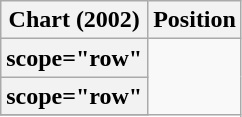<table class="wikitable plainrowheaders sortable" style="text-align:center;">
<tr>
<th scope="col">Chart (2002)</th>
<th scope="col">Position</th>
</tr>
<tr>
<th>scope="row"</th>
</tr>
<tr>
<th>scope="row"</th>
</tr>
<tr>
</tr>
</table>
